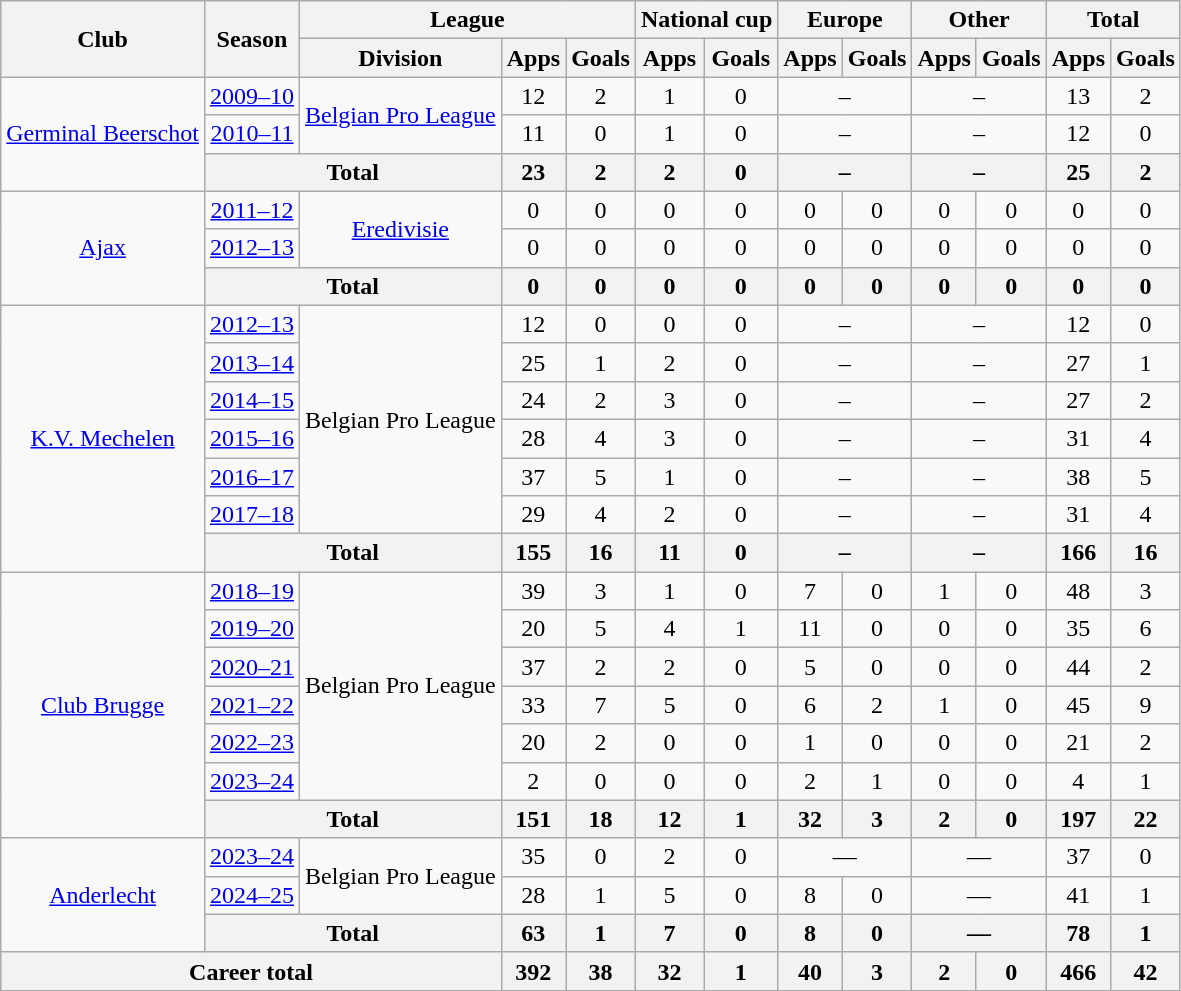<table class="wikitable" style="text-align:center">
<tr>
<th rowspan="2">Club</th>
<th rowspan="2">Season</th>
<th colspan="3">League</th>
<th colspan="2">National cup</th>
<th colspan="2">Europe</th>
<th colspan="2">Other</th>
<th colspan="2">Total</th>
</tr>
<tr>
<th>Division</th>
<th>Apps</th>
<th>Goals</th>
<th>Apps</th>
<th>Goals</th>
<th>Apps</th>
<th>Goals</th>
<th>Apps</th>
<th>Goals</th>
<th>Apps</th>
<th>Goals</th>
</tr>
<tr>
<td rowspan="3"><a href='#'>Germinal Beerschot</a></td>
<td><a href='#'>2009–10</a></td>
<td rowspan="2"><a href='#'>Belgian Pro League</a></td>
<td>12</td>
<td>2</td>
<td>1</td>
<td>0</td>
<td colspan="2">–</td>
<td colspan="2">–</td>
<td>13</td>
<td>2</td>
</tr>
<tr>
<td><a href='#'>2010–11</a></td>
<td>11</td>
<td>0</td>
<td>1</td>
<td>0</td>
<td colspan="2">–</td>
<td colspan="2">–</td>
<td>12</td>
<td>0</td>
</tr>
<tr>
<th colspan="2">Total</th>
<th>23</th>
<th>2</th>
<th>2</th>
<th>0</th>
<th colspan="2">–</th>
<th colspan="2">–</th>
<th>25</th>
<th>2</th>
</tr>
<tr>
<td rowspan="3"><a href='#'>Ajax</a></td>
<td><a href='#'>2011–12</a></td>
<td rowspan="2"><a href='#'>Eredivisie</a></td>
<td>0</td>
<td>0</td>
<td>0</td>
<td>0</td>
<td>0</td>
<td>0</td>
<td>0</td>
<td>0</td>
<td>0</td>
<td>0</td>
</tr>
<tr>
<td><a href='#'>2012–13</a></td>
<td>0</td>
<td>0</td>
<td>0</td>
<td>0</td>
<td>0</td>
<td>0</td>
<td>0</td>
<td>0</td>
<td>0</td>
<td>0</td>
</tr>
<tr>
<th colspan="2">Total</th>
<th>0</th>
<th>0</th>
<th>0</th>
<th>0</th>
<th>0</th>
<th>0</th>
<th>0</th>
<th>0</th>
<th>0</th>
<th>0</th>
</tr>
<tr>
<td rowspan="7"><a href='#'>K.V. Mechelen</a></td>
<td><a href='#'>2012–13</a></td>
<td rowspan="6">Belgian Pro League</td>
<td>12</td>
<td>0</td>
<td>0</td>
<td>0</td>
<td colspan="2">–</td>
<td colspan="2">–</td>
<td>12</td>
<td>0</td>
</tr>
<tr>
<td><a href='#'>2013–14</a></td>
<td>25</td>
<td>1</td>
<td>2</td>
<td>0</td>
<td colspan="2">–</td>
<td colspan="2">–</td>
<td>27</td>
<td>1</td>
</tr>
<tr>
<td><a href='#'>2014–15</a></td>
<td>24</td>
<td>2</td>
<td>3</td>
<td>0</td>
<td colspan="2">–</td>
<td colspan="2">–</td>
<td>27</td>
<td>2</td>
</tr>
<tr>
<td><a href='#'>2015–16</a></td>
<td>28</td>
<td>4</td>
<td>3</td>
<td>0</td>
<td colspan="2">–</td>
<td colspan="2">–</td>
<td>31</td>
<td>4</td>
</tr>
<tr>
<td><a href='#'>2016–17</a></td>
<td>37</td>
<td>5</td>
<td>1</td>
<td>0</td>
<td colspan="2">–</td>
<td colspan="2">–</td>
<td>38</td>
<td>5</td>
</tr>
<tr>
<td><a href='#'>2017–18</a></td>
<td>29</td>
<td>4</td>
<td>2</td>
<td>0</td>
<td colspan="2">–</td>
<td colspan="2">–</td>
<td>31</td>
<td>4</td>
</tr>
<tr>
<th colspan="2">Total</th>
<th>155</th>
<th>16</th>
<th>11</th>
<th>0</th>
<th colspan="2">–</th>
<th colspan="2">–</th>
<th>166</th>
<th>16</th>
</tr>
<tr>
<td rowspan="7"><a href='#'>Club Brugge</a></td>
<td><a href='#'>2018–19</a></td>
<td rowspan="6">Belgian Pro League</td>
<td>39</td>
<td>3</td>
<td>1</td>
<td>0</td>
<td>7</td>
<td>0</td>
<td>1</td>
<td>0</td>
<td>48</td>
<td>3</td>
</tr>
<tr>
<td><a href='#'>2019–20</a></td>
<td>20</td>
<td>5</td>
<td>4</td>
<td>1</td>
<td>11</td>
<td>0</td>
<td>0</td>
<td>0</td>
<td>35</td>
<td>6</td>
</tr>
<tr>
<td><a href='#'>2020–21</a></td>
<td>37</td>
<td>2</td>
<td>2</td>
<td>0</td>
<td>5</td>
<td>0</td>
<td>0</td>
<td>0</td>
<td>44</td>
<td>2</td>
</tr>
<tr>
<td><a href='#'>2021–22</a></td>
<td>33</td>
<td>7</td>
<td>5</td>
<td>0</td>
<td>6</td>
<td>2</td>
<td>1</td>
<td>0</td>
<td>45</td>
<td>9</td>
</tr>
<tr>
<td><a href='#'>2022–23</a></td>
<td>20</td>
<td>2</td>
<td>0</td>
<td>0</td>
<td>1</td>
<td>0</td>
<td>0</td>
<td>0</td>
<td>21</td>
<td>2</td>
</tr>
<tr>
<td><a href='#'>2023–24</a></td>
<td>2</td>
<td>0</td>
<td>0</td>
<td>0</td>
<td>2</td>
<td>1</td>
<td>0</td>
<td>0</td>
<td>4</td>
<td>1</td>
</tr>
<tr>
<th colspan="2">Total</th>
<th>151</th>
<th>18</th>
<th>12</th>
<th>1</th>
<th>32</th>
<th>3</th>
<th>2</th>
<th>0</th>
<th>197</th>
<th>22</th>
</tr>
<tr>
<td rowspan="3"><a href='#'>Anderlecht</a></td>
<td><a href='#'>2023–24</a></td>
<td rowspan="2">Belgian Pro League</td>
<td>35</td>
<td>0</td>
<td>2</td>
<td>0</td>
<td colspan="2">—</td>
<td colspan="2">—</td>
<td>37</td>
<td>0</td>
</tr>
<tr>
<td><a href='#'>2024–25</a></td>
<td>28</td>
<td>1</td>
<td>5</td>
<td>0</td>
<td>8</td>
<td>0</td>
<td colspan="2">—</td>
<td>41</td>
<td>1</td>
</tr>
<tr>
<th colspan="2">Total</th>
<th>63</th>
<th>1</th>
<th>7</th>
<th>0</th>
<th>8</th>
<th>0</th>
<th colspan="2">—</th>
<th>78</th>
<th>1</th>
</tr>
<tr>
<th colspan="3">Career total</th>
<th>392</th>
<th>38</th>
<th>32</th>
<th>1</th>
<th>40</th>
<th>3</th>
<th>2</th>
<th>0</th>
<th>466</th>
<th>42</th>
</tr>
</table>
